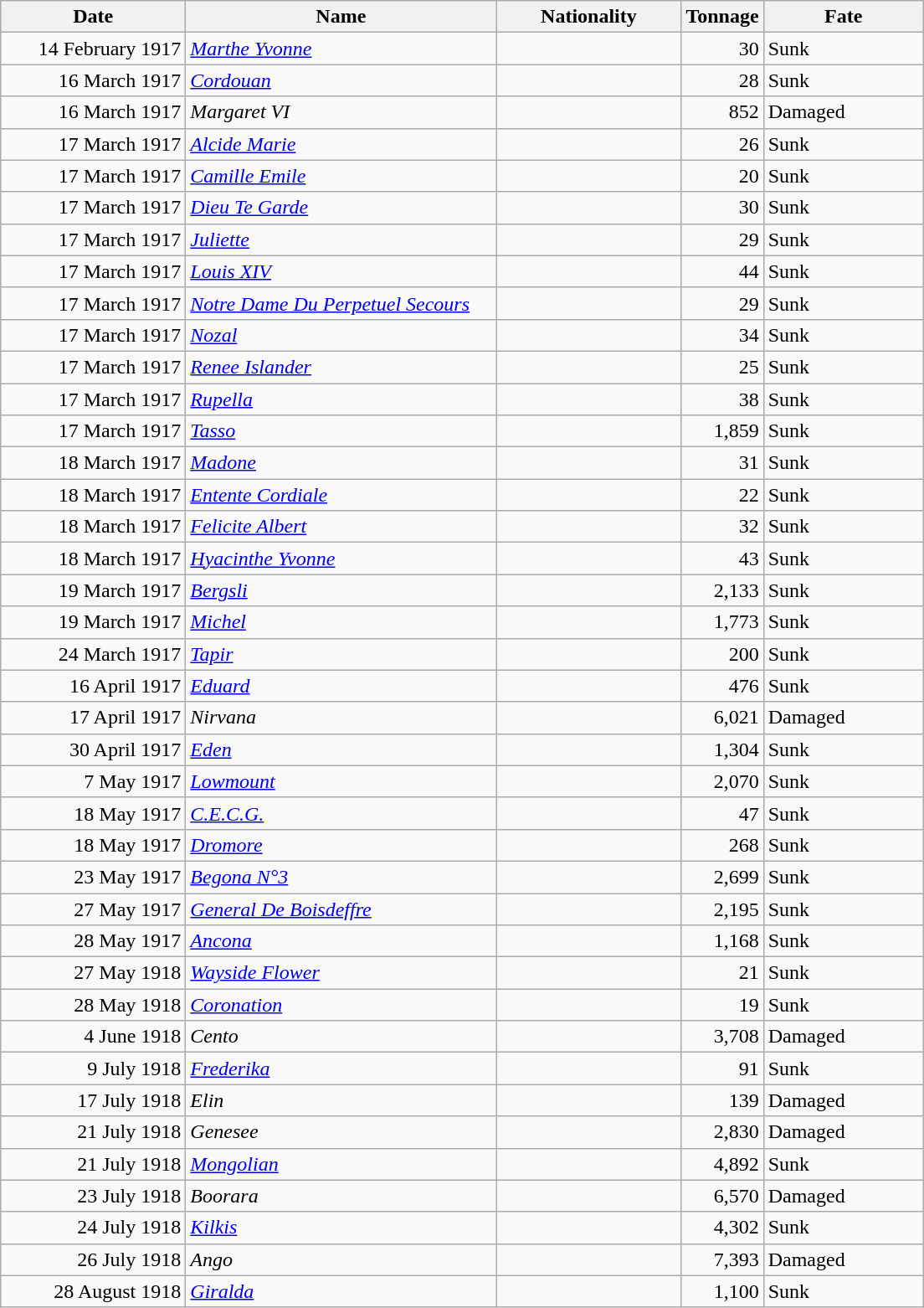<table class="wikitable sortable">
<tr>
<th width="140px">Date</th>
<th width="240px">Name</th>
<th width="140px">Nationality</th>
<th width="25px">Tonnage</th>
<th width="120px">Fate</th>
</tr>
<tr>
<td align="right">14 February 1917</td>
<td align="left"><a href='#'><em>Marthe Yvonne</em></a></td>
<td align="left"></td>
<td align="right">30</td>
<td align="left">Sunk</td>
</tr>
<tr>
<td align="right">16 March 1917</td>
<td align="left"><a href='#'><em>Cordouan</em></a></td>
<td align="left"></td>
<td align="right">28</td>
<td align="left">Sunk</td>
</tr>
<tr>
<td align="right">16 March 1917</td>
<td align="left"><em>Margaret VI</em></td>
<td align="left"></td>
<td align="right">852</td>
<td align="left">Damaged</td>
</tr>
<tr>
<td align="right">17 March 1917</td>
<td align="left"><a href='#'><em>Alcide Marie</em></a></td>
<td align="left"></td>
<td align="right">26</td>
<td align="left">Sunk</td>
</tr>
<tr>
<td align="right">17 March 1917</td>
<td align="left"><a href='#'><em>Camille Emile</em></a></td>
<td align="left"></td>
<td align="right">20</td>
<td align="left">Sunk</td>
</tr>
<tr>
<td align="right">17 March 1917</td>
<td align="left"><a href='#'><em>Dieu Te Garde</em></a></td>
<td align="left"></td>
<td align="right">30</td>
<td align="left">Sunk</td>
</tr>
<tr>
<td align="right">17 March 1917</td>
<td align="left"><a href='#'><em>Juliette</em></a></td>
<td align="left"></td>
<td align="right">29</td>
<td align="left">Sunk</td>
</tr>
<tr>
<td align="right">17 March 1917</td>
<td align="left"><a href='#'><em>Louis XIV</em></a></td>
<td align="left"></td>
<td align="right">44</td>
<td align="left">Sunk</td>
</tr>
<tr>
<td align="right">17 March 1917</td>
<td align="left"><a href='#'><em>Notre Dame Du Perpetuel Secours</em></a></td>
<td align="left"></td>
<td align="right">29</td>
<td align="left">Sunk</td>
</tr>
<tr>
<td align="right">17 March 1917</td>
<td align="left"><a href='#'><em>Nozal</em></a></td>
<td align="left"></td>
<td align="right">34</td>
<td align="left">Sunk</td>
</tr>
<tr>
<td align="right">17 March 1917</td>
<td align="left"><a href='#'><em>Renee Islander</em></a></td>
<td align="left"></td>
<td align="right">25</td>
<td align="left">Sunk</td>
</tr>
<tr>
<td align="right">17 March 1917</td>
<td align="left"><a href='#'><em>Rupella</em></a></td>
<td align="left"></td>
<td align="right">38</td>
<td align="left">Sunk</td>
</tr>
<tr>
<td align="right">17 March 1917</td>
<td align="left"><a href='#'><em>Tasso</em></a></td>
<td align="left"></td>
<td align="right">1,859</td>
<td align="left">Sunk</td>
</tr>
<tr>
<td align="right">18 March 1917</td>
<td align="left"><a href='#'><em>Madone</em></a></td>
<td align="left"></td>
<td align="right">31</td>
<td align="left">Sunk</td>
</tr>
<tr>
<td align="right">18 March 1917</td>
<td align="left"><a href='#'><em>Entente Cordiale</em></a></td>
<td align="left"></td>
<td align="right">22</td>
<td align="left">Sunk</td>
</tr>
<tr>
<td align="right">18 March 1917</td>
<td align="left"><a href='#'><em>Felicite Albert</em></a></td>
<td align="left"></td>
<td align="right">32</td>
<td align="left">Sunk</td>
</tr>
<tr>
<td align="right">18 March 1917</td>
<td align="left"><a href='#'><em>Hyacinthe Yvonne</em></a></td>
<td align="left"></td>
<td align="right">43</td>
<td align="left">Sunk</td>
</tr>
<tr>
<td align="right">19 March 1917</td>
<td align="left"><a href='#'><em>Bergsli</em></a></td>
<td align="left"></td>
<td align="right">2,133</td>
<td align="left">Sunk</td>
</tr>
<tr>
<td align="right">19 March 1917</td>
<td align="left"><a href='#'><em>Michel</em></a></td>
<td align="left"></td>
<td align="right">1,773</td>
<td align="left">Sunk</td>
</tr>
<tr>
<td align="right">24 March 1917</td>
<td align="left"><a href='#'><em>Tapir</em></a></td>
<td align="left"></td>
<td align="right">200</td>
<td align="left">Sunk</td>
</tr>
<tr>
<td align="right">16 April 1917</td>
<td align="left"><a href='#'><em>Eduard</em></a></td>
<td align="left"></td>
<td align="right">476</td>
<td align="left">Sunk</td>
</tr>
<tr>
<td align="right">17 April 1917</td>
<td align="left"><em>Nirvana</em></td>
<td align="left"></td>
<td align="right">6,021</td>
<td align="left">Damaged</td>
</tr>
<tr>
<td align="right">30 April 1917</td>
<td align="left"><a href='#'><em>Eden</em></a></td>
<td align="left"></td>
<td align="right">1,304</td>
<td align="left">Sunk</td>
</tr>
<tr>
<td align="right">7 May 1917</td>
<td align="left"><a href='#'><em>Lowmount</em></a></td>
<td align="left"></td>
<td align="right">2,070</td>
<td align="left">Sunk</td>
</tr>
<tr>
<td align="right">18 May 1917</td>
<td align="left"><a href='#'><em>C.E.C.G.</em></a></td>
<td align="left"></td>
<td align="right">47</td>
<td align="left">Sunk</td>
</tr>
<tr>
<td align="right">18 May 1917</td>
<td align="left"><a href='#'><em>Dromore</em></a></td>
<td align="left"></td>
<td align="right">268</td>
<td align="left">Sunk</td>
</tr>
<tr>
<td align="right">23 May 1917</td>
<td align="left"><a href='#'><em>Begona N°3</em></a></td>
<td align="left"></td>
<td align="right">2,699</td>
<td align="left">Sunk</td>
</tr>
<tr>
<td align="right">27 May 1917</td>
<td align="left"><a href='#'><em>General De Boisdeffre</em></a></td>
<td align="left"></td>
<td align="right">2,195</td>
<td align="left">Sunk</td>
</tr>
<tr>
<td align="right">28 May 1917</td>
<td align="left"><a href='#'><em>Ancona</em></a></td>
<td align="left"></td>
<td align="right">1,168</td>
<td align="left">Sunk</td>
</tr>
<tr>
<td align="right">27 May 1918</td>
<td align="left"><a href='#'><em>Wayside Flower</em></a></td>
<td align="left"></td>
<td align="right">21</td>
<td align="left">Sunk</td>
</tr>
<tr>
<td align="right">28 May 1918</td>
<td align="left"><a href='#'><em>Coronation</em></a></td>
<td align="left"></td>
<td align="right">19</td>
<td align="left">Sunk</td>
</tr>
<tr>
<td align="right">4 June 1918</td>
<td align="left"><em>Cento</em></td>
<td align="left"></td>
<td align="right">3,708</td>
<td align="left">Damaged</td>
</tr>
<tr>
<td align="right">9 July 1918</td>
<td align="left"><a href='#'><em>Frederika</em></a></td>
<td align="left"></td>
<td align="right">91</td>
<td align="left">Sunk</td>
</tr>
<tr>
<td align="right">17 July 1918</td>
<td align="left"><em>Elin</em></td>
<td align="left"></td>
<td align="right">139</td>
<td align="left">Damaged</td>
</tr>
<tr>
<td align="right">21 July 1918</td>
<td align="left"><em>Genesee</em></td>
<td align="left"></td>
<td align="right">2,830</td>
<td align="left">Damaged</td>
</tr>
<tr>
<td align="right">21 July 1918</td>
<td align="left"><a href='#'><em>Mongolian</em></a></td>
<td align="left"></td>
<td align="right">4,892</td>
<td align="left">Sunk</td>
</tr>
<tr>
<td align="right">23 July 1918</td>
<td align="left"><em>Boorara</em></td>
<td align="left"></td>
<td align="right">6,570</td>
<td align="left">Damaged</td>
</tr>
<tr>
<td align="right">24 July 1918</td>
<td align="left"><a href='#'><em>Kilkis</em></a></td>
<td align="left"></td>
<td align="right">4,302</td>
<td align="left">Sunk</td>
</tr>
<tr>
<td align="right">26 July 1918</td>
<td align="left"><em>Ango</em></td>
<td align="left"></td>
<td align="right">7,393</td>
<td align="left">Damaged</td>
</tr>
<tr>
<td align="right">28 August 1918</td>
<td align="left"><a href='#'><em>Giralda</em></a></td>
<td align="left"></td>
<td align="right">1,100</td>
<td align="left">Sunk</td>
</tr>
</table>
